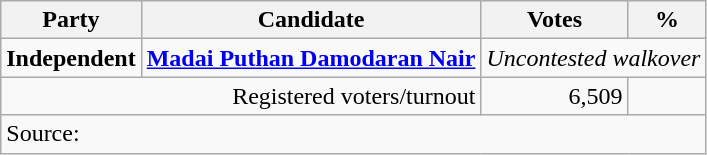<table class="wikitable" style="text-align:right">
<tr>
<th>Party</th>
<th>Candidate</th>
<th>Votes</th>
<th>%</th>
</tr>
<tr>
<td align="left"><strong>Independent</strong></td>
<td align="left"><strong><a href='#'>Madai Puthan Damodaran Nair</a></strong></td>
<td colspan="2"><em>Uncontested walkover</em></td>
</tr>
<tr>
<td colspan="2">Registered voters/turnout</td>
<td>6,509</td>
<td></td>
</tr>
<tr>
<td colspan="4" align="left">Source: </td>
</tr>
</table>
